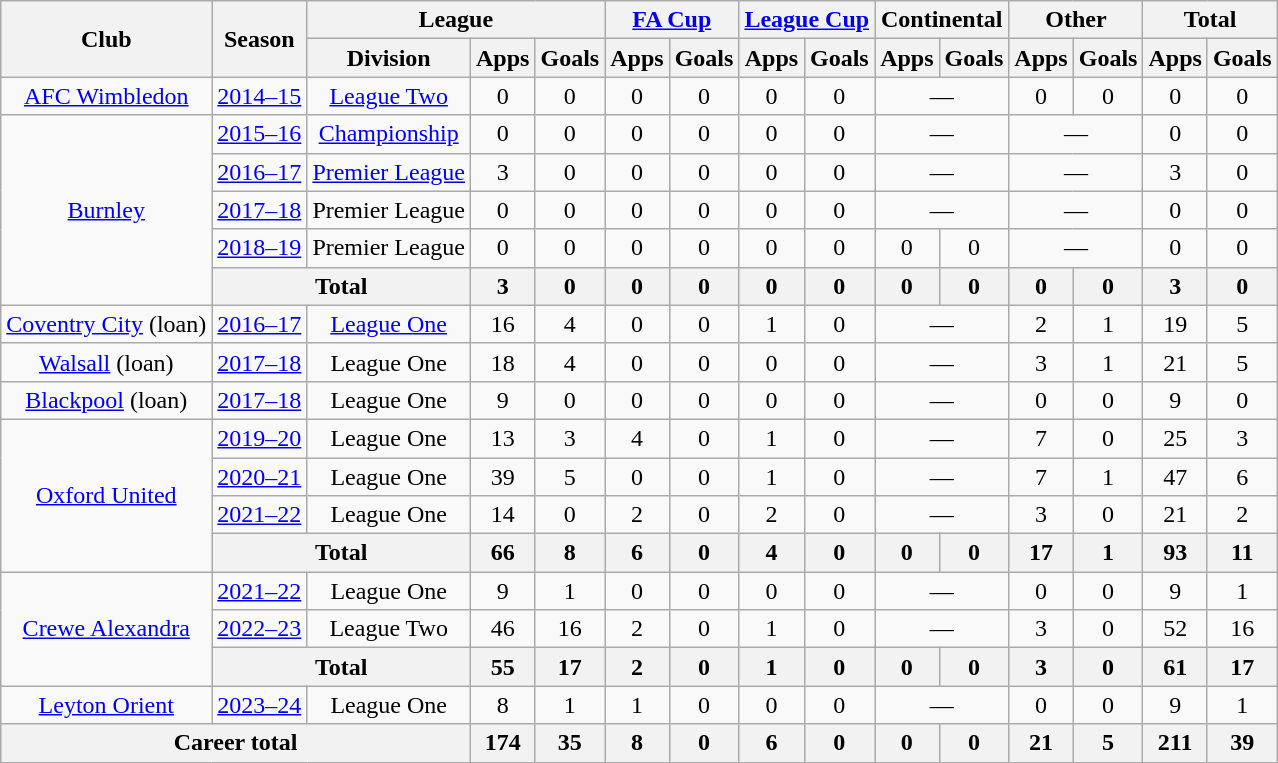<table class="wikitable" style="text-align: center;">
<tr>
<th rowspan=2>Club</th>
<th rowspan=2>Season</th>
<th colspan=3>League</th>
<th colspan=2><a href='#'>FA Cup</a></th>
<th colspan=2><a href='#'>League Cup</a></th>
<th colspan=2>Continental</th>
<th colspan=2>Other</th>
<th colspan=2>Total</th>
</tr>
<tr>
<th>Division</th>
<th>Apps</th>
<th>Goals</th>
<th>Apps</th>
<th>Goals</th>
<th>Apps</th>
<th>Goals</th>
<th>Apps</th>
<th>Goals</th>
<th>Apps</th>
<th>Goals</th>
<th>Apps</th>
<th>Goals</th>
</tr>
<tr>
<td><a href='#'>AFC Wimbledon</a></td>
<td><a href='#'>2014–15</a></td>
<td><a href='#'>League Two</a></td>
<td>0</td>
<td>0</td>
<td>0</td>
<td>0</td>
<td>0</td>
<td>0</td>
<td colspan=2>—</td>
<td>0</td>
<td>0</td>
<td>0</td>
<td>0</td>
</tr>
<tr>
<td rowspan=5><a href='#'>Burnley</a></td>
<td><a href='#'>2015–16</a></td>
<td><a href='#'>Championship</a></td>
<td>0</td>
<td>0</td>
<td>0</td>
<td>0</td>
<td>0</td>
<td>0</td>
<td colspan=2>—</td>
<td colspan=2>—</td>
<td>0</td>
<td>0</td>
</tr>
<tr>
<td><a href='#'>2016–17</a></td>
<td><a href='#'>Premier League</a></td>
<td>3</td>
<td>0</td>
<td>0</td>
<td>0</td>
<td>0</td>
<td>0</td>
<td colspan=2>—</td>
<td colspan=2>—</td>
<td>3</td>
<td>0</td>
</tr>
<tr>
<td><a href='#'>2017–18</a></td>
<td>Premier League</td>
<td>0</td>
<td>0</td>
<td>0</td>
<td>0</td>
<td>0</td>
<td>0</td>
<td colspan=2>—</td>
<td colspan=2>—</td>
<td>0</td>
<td>0</td>
</tr>
<tr>
<td><a href='#'>2018–19</a></td>
<td>Premier League</td>
<td>0</td>
<td>0</td>
<td>0</td>
<td>0</td>
<td>0</td>
<td>0</td>
<td>0</td>
<td>0</td>
<td colspan=2>—</td>
<td>0</td>
<td>0</td>
</tr>
<tr>
<th colspan=2>Total</th>
<th>3</th>
<th>0</th>
<th>0</th>
<th>0</th>
<th>0</th>
<th>0</th>
<th>0</th>
<th>0</th>
<th>0</th>
<th>0</th>
<th>3</th>
<th>0</th>
</tr>
<tr>
<td><a href='#'>Coventry City</a> (loan)</td>
<td><a href='#'>2016–17</a></td>
<td><a href='#'>League One</a></td>
<td>16</td>
<td>4</td>
<td>0</td>
<td>0</td>
<td>1</td>
<td>0</td>
<td colspan=2>—</td>
<td>2</td>
<td>1</td>
<td>19</td>
<td>5</td>
</tr>
<tr>
<td><a href='#'>Walsall</a> (loan)</td>
<td><a href='#'>2017–18</a></td>
<td>League One</td>
<td>18</td>
<td>4</td>
<td>0</td>
<td>0</td>
<td>0</td>
<td>0</td>
<td colspan=2>—</td>
<td>3</td>
<td>1</td>
<td>21</td>
<td>5</td>
</tr>
<tr>
<td><a href='#'>Blackpool</a> (loan)</td>
<td><a href='#'>2017–18</a></td>
<td>League One</td>
<td>9</td>
<td>0</td>
<td>0</td>
<td>0</td>
<td>0</td>
<td>0</td>
<td colspan=2>—</td>
<td>0</td>
<td>0</td>
<td>9</td>
<td>0</td>
</tr>
<tr>
<td rowspan=4><a href='#'>Oxford United</a></td>
<td><a href='#'>2019–20</a></td>
<td>League One</td>
<td>13</td>
<td>3</td>
<td>4</td>
<td>0</td>
<td>1</td>
<td>0</td>
<td colspan=2>—</td>
<td>7</td>
<td>0</td>
<td>25</td>
<td>3</td>
</tr>
<tr>
<td><a href='#'>2020–21</a></td>
<td>League One</td>
<td>39</td>
<td>5</td>
<td>0</td>
<td>0</td>
<td>1</td>
<td>0</td>
<td colspan=2>—</td>
<td>7</td>
<td>1</td>
<td>47</td>
<td>6</td>
</tr>
<tr>
<td><a href='#'>2021–22</a></td>
<td>League One</td>
<td>14</td>
<td>0</td>
<td>2</td>
<td>0</td>
<td>2</td>
<td>0</td>
<td colspan=2>—</td>
<td>3</td>
<td>0</td>
<td>21</td>
<td>2</td>
</tr>
<tr>
<th colspan=2>Total</th>
<th>66</th>
<th>8</th>
<th>6</th>
<th>0</th>
<th>4</th>
<th>0</th>
<th>0</th>
<th>0</th>
<th>17</th>
<th>1</th>
<th>93</th>
<th>11</th>
</tr>
<tr>
<td rowspan=3><a href='#'>Crewe Alexandra</a></td>
<td><a href='#'>2021–22</a></td>
<td>League One</td>
<td>9</td>
<td>1</td>
<td>0</td>
<td>0</td>
<td>0</td>
<td>0</td>
<td colspan=2>—</td>
<td>0</td>
<td>0</td>
<td>9</td>
<td>1</td>
</tr>
<tr>
<td><a href='#'>2022–23</a></td>
<td>League Two</td>
<td>46</td>
<td>16</td>
<td>2</td>
<td>0</td>
<td>1</td>
<td>0</td>
<td colspan=2>—</td>
<td>3</td>
<td>0</td>
<td>52</td>
<td>16</td>
</tr>
<tr>
<th colspan=2>Total</th>
<th>55</th>
<th>17</th>
<th>2</th>
<th>0</th>
<th>1</th>
<th>0</th>
<th>0</th>
<th>0</th>
<th>3</th>
<th>0</th>
<th>61</th>
<th>17</th>
</tr>
<tr>
<td><a href='#'>Leyton Orient</a></td>
<td><a href='#'>2023–24</a></td>
<td>League One</td>
<td>8</td>
<td>1</td>
<td>1</td>
<td>0</td>
<td>0</td>
<td>0</td>
<td colspan=2>—</td>
<td>0</td>
<td>0</td>
<td>9</td>
<td>1</td>
</tr>
<tr>
<th colspan=3>Career total</th>
<th>174</th>
<th>35</th>
<th>8</th>
<th>0</th>
<th>6</th>
<th>0</th>
<th>0</th>
<th>0</th>
<th>21</th>
<th>5</th>
<th>211</th>
<th>39</th>
</tr>
</table>
